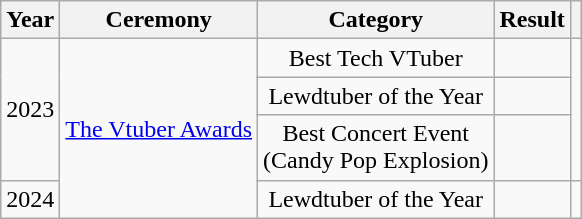<table class="wikitable" style="text-align:center;">
<tr>
<th>Year</th>
<th>Ceremony</th>
<th>Category</th>
<th>Result</th>
<th></th>
</tr>
<tr>
<td rowspan="3">2023</td>
<td rowspan="4"><a href='#'>The Vtuber Awards</a></td>
<td>Best Tech VTuber</td>
<td></td>
<td rowspan="3"></td>
</tr>
<tr>
<td>Lewdtuber of the Year</td>
<td></td>
</tr>
<tr>
<td>Best Concert Event<br>(Candy Pop Explosion)</td>
<td></td>
</tr>
<tr>
<td>2024</td>
<td>Lewdtuber of the Year</td>
<td></td>
</tr>
</table>
